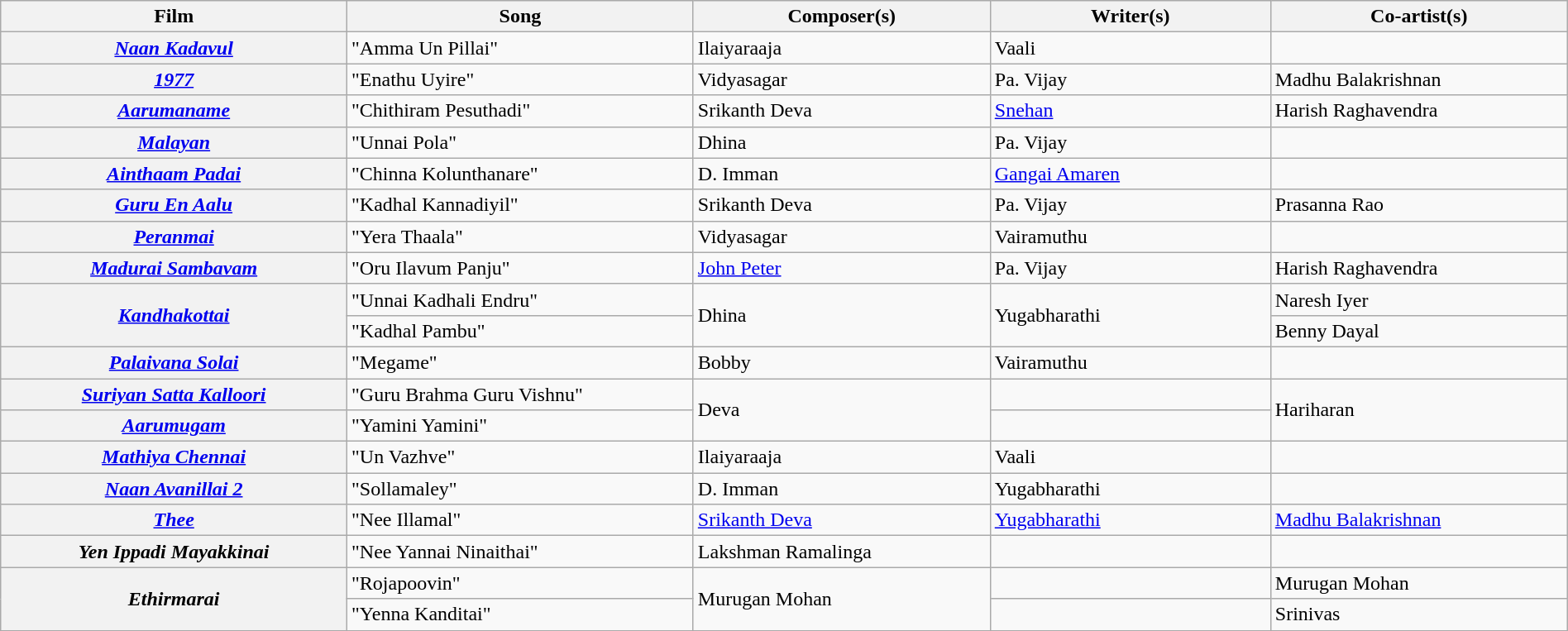<table class="wikitable plainrowheaders" width="100%" textcolor:#000;">
<tr>
<th scope="col" width=21%><strong>Film</strong></th>
<th scope="col" width=21%><strong>Song</strong></th>
<th scope="col" width=18%><strong>Composer(s)</strong></th>
<th scope="col" width=17%><strong>Writer(s)</strong></th>
<th scope="col" width=18%><strong>Co-artist(s)</strong></th>
</tr>
<tr>
<th scope="row"><strong><em><a href='#'>Naan Kadavul</a></em></strong></th>
<td>"Amma Un Pillai"</td>
<td>Ilaiyaraaja</td>
<td>Vaali</td>
<td></td>
</tr>
<tr>
<th scope="row"><em><a href='#'><strong>1977</strong></a></em></th>
<td>"Enathu Uyire"</td>
<td>Vidyasagar</td>
<td>Pa. Vijay</td>
<td>Madhu Balakrishnan</td>
</tr>
<tr>
<th scope="row"><strong><em><a href='#'>Aarumaname</a></em></strong></th>
<td>"Chithiram Pesuthadi"</td>
<td>Srikanth Deva</td>
<td><a href='#'>Snehan</a></td>
<td>Harish Raghavendra</td>
</tr>
<tr>
<th scope="row"><em><a href='#'><strong>Malayan</strong></a></em></th>
<td>"Unnai Pola"</td>
<td>Dhina</td>
<td>Pa. Vijay</td>
<td></td>
</tr>
<tr>
<th scope="row"><strong><em><a href='#'>Ainthaam Padai</a></em></strong></th>
<td>"Chinna Kolunthanare"</td>
<td>D. Imman</td>
<td><a href='#'>Gangai Amaren</a></td>
<td></td>
</tr>
<tr>
<th scope="row"><strong><em><a href='#'>Guru En Aalu</a></em></strong></th>
<td>"Kadhal Kannadiyil"</td>
<td>Srikanth Deva</td>
<td>Pa. Vijay</td>
<td>Prasanna Rao</td>
</tr>
<tr>
<th scope="row"><strong><em><a href='#'>Peranmai</a></em></strong></th>
<td>"Yera Thaala"</td>
<td>Vidyasagar</td>
<td>Vairamuthu</td>
<td></td>
</tr>
<tr>
<th scope="row"><strong><em><a href='#'>Madurai Sambavam</a></em></strong></th>
<td>"Oru Ilavum Panju"</td>
<td><a href='#'>John Peter</a></td>
<td>Pa. Vijay</td>
<td>Harish Raghavendra</td>
</tr>
<tr>
<th scope="row" rowspan="2"><strong><em><a href='#'>Kandhakottai</a></em></strong></th>
<td>"Unnai Kadhali Endru"</td>
<td rowspan="2">Dhina</td>
<td rowspan="2">Yugabharathi</td>
<td>Naresh Iyer</td>
</tr>
<tr>
<td>"Kadhal Pambu"</td>
<td>Benny Dayal</td>
</tr>
<tr>
<th scope="row"><em><a href='#'><strong>Palaivana Solai</strong></a></em></th>
<td>"Megame"</td>
<td>Bobby</td>
<td>Vairamuthu</td>
<td></td>
</tr>
<tr>
<th scope="row"><strong><em><a href='#'>Suriyan Satta Kalloori</a></em></strong></th>
<td>"Guru Brahma Guru Vishnu"</td>
<td rowspan=2>Deva</td>
<td></td>
<td rowspan=2>Hariharan</td>
</tr>
<tr>
<th scope="row"><em><a href='#'><strong>Aarumugam</strong></a></em></th>
<td>"Yamini Yamini"</td>
<td></td>
</tr>
<tr>
<th scope="row"><strong><em><a href='#'>Mathiya Chennai</a></em></strong></th>
<td>"Un Vazhve"</td>
<td>Ilaiyaraaja</td>
<td>Vaali</td>
<td></td>
</tr>
<tr>
<th scope="row"><strong><em><a href='#'>Naan Avanillai 2</a></em></strong></th>
<td>"Sollamaley"</td>
<td>D. Imman</td>
<td>Yugabharathi</td>
<td></td>
</tr>
<tr>
<th><em><a href='#'>Thee</a></em></th>
<td>"Nee Illamal"</td>
<td><a href='#'>Srikanth Deva</a></td>
<td><a href='#'>Yugabharathi</a></td>
<td><a href='#'>Madhu Balakrishnan</a></td>
</tr>
<tr>
<th><em>Yen Ippadi Mayakkinai</em></th>
<td>"Nee Yannai Ninaithai"</td>
<td>Lakshman Ramalinga</td>
<td></td>
<td></td>
</tr>
<tr>
<th rowspan="2"><em>Ethirmarai</em></th>
<td>"Rojapoovin"</td>
<td rowspan="2">Murugan Mohan</td>
<td></td>
<td>Murugan Mohan</td>
</tr>
<tr>
<td>"Yenna Kanditai"</td>
<td></td>
<td>Srinivas</td>
</tr>
<tr>
</tr>
</table>
